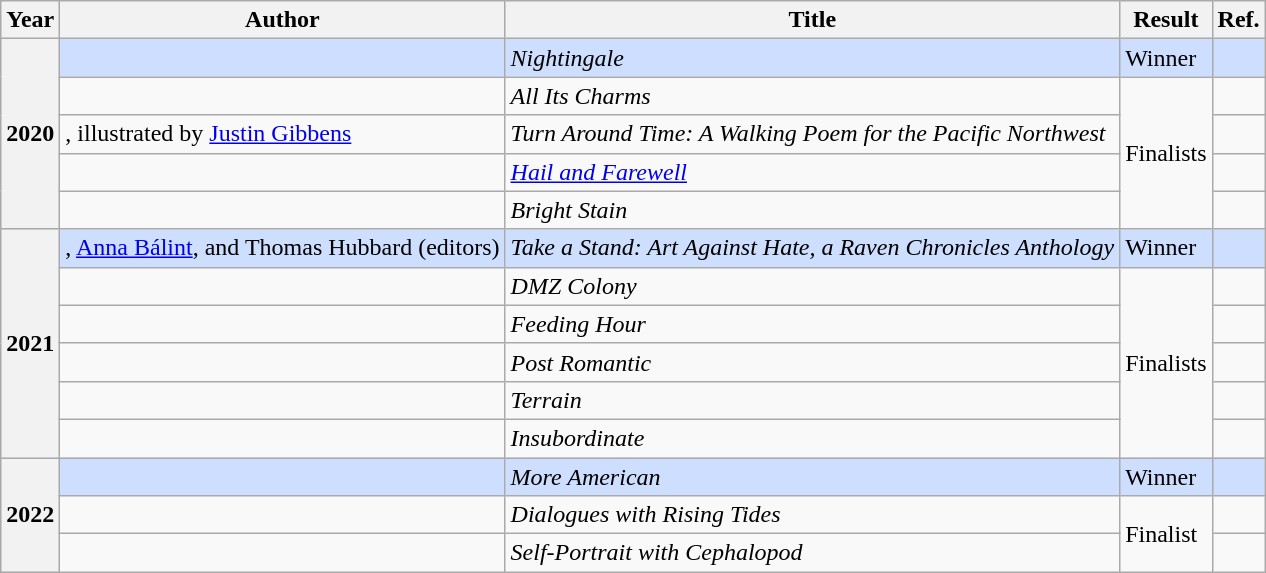<table class="wikitable sortable mw-collapsible">
<tr>
<th>Year</th>
<th>Author</th>
<th>Title</th>
<th>Result</th>
<th>Ref.</th>
</tr>
<tr style="background:#cddeff">
<th rowspan="5">2020</th>
<td></td>
<td><em>Nightingale</em></td>
<td>Winner</td>
<td></td>
</tr>
<tr>
<td></td>
<td><em>All Its Charms</em></td>
<td rowspan="4">Finalists</td>
<td></td>
</tr>
<tr>
<td>, illustrated by <a href='#'>Justin Gibbens</a></td>
<td><em>Turn Around Time: A Walking Poem for the Pacific Northwest</em></td>
<td></td>
</tr>
<tr>
<td></td>
<td><em><a href='#'>Hail and Farewell</a></em></td>
<td></td>
</tr>
<tr>
<td></td>
<td><em>Bright Stain</em></td>
<td></td>
</tr>
<tr style="background:#cddeff">
<th rowspan="6">2021</th>
<td>, <a href='#'>Anna Bálint</a>, and Thomas Hubbard (editors)</td>
<td><em>Take a Stand: Art Against Hate, a Raven Chronicles Anthology</em></td>
<td>Winner</td>
<td></td>
</tr>
<tr>
<td></td>
<td><em>DMZ Colony</em></td>
<td rowspan="5">Finalists</td>
<td></td>
</tr>
<tr>
<td></td>
<td><em>Feeding Hour</em></td>
<td></td>
</tr>
<tr>
<td></td>
<td><em>Post Romantic</em></td>
<td></td>
</tr>
<tr>
<td></td>
<td><em>Terrain</em></td>
<td></td>
</tr>
<tr>
<td></td>
<td><em>Insubordinate</em></td>
<td></td>
</tr>
<tr style="background:#cddeff">
<th rowspan="3">2022</th>
<td></td>
<td><em>More American</em></td>
<td>Winner</td>
<td></td>
</tr>
<tr>
<td></td>
<td><em>Dialogues with Rising Tides</em></td>
<td rowspan="2">Finalist</td>
<td></td>
</tr>
<tr>
<td></td>
<td><em>Self-Portrait with Cephalopod</em></td>
<td></td>
</tr>
</table>
